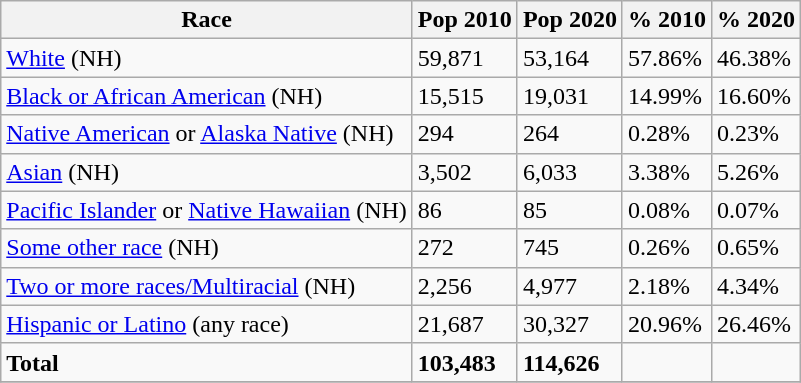<table class="wikitable">
<tr>
<th>Race</th>
<th>Pop 2010</th>
<th>Pop 2020</th>
<th>% 2010</th>
<th>% 2020</th>
</tr>
<tr>
<td><a href='#'>White</a> (NH)</td>
<td>59,871</td>
<td>53,164</td>
<td>57.86%</td>
<td>46.38%</td>
</tr>
<tr>
<td><a href='#'>Black or African American</a> (NH)</td>
<td>15,515</td>
<td>19,031</td>
<td>14.99%</td>
<td>16.60%</td>
</tr>
<tr>
<td><a href='#'>Native American</a> or <a href='#'>Alaska Native</a> (NH)</td>
<td>294</td>
<td>264</td>
<td>0.28%</td>
<td>0.23%</td>
</tr>
<tr>
<td><a href='#'>Asian</a> (NH)</td>
<td>3,502</td>
<td>6,033</td>
<td>3.38%</td>
<td>5.26%</td>
</tr>
<tr>
<td><a href='#'>Pacific Islander</a> or <a href='#'>Native Hawaiian</a> (NH)</td>
<td>86</td>
<td>85</td>
<td>0.08%</td>
<td>0.07%</td>
</tr>
<tr>
<td><a href='#'>Some other race</a> (NH)</td>
<td>272</td>
<td>745</td>
<td>0.26%</td>
<td>0.65%</td>
</tr>
<tr>
<td><a href='#'>Two or more races/Multiracial</a> (NH)</td>
<td>2,256</td>
<td>4,977</td>
<td>2.18%</td>
<td>4.34%</td>
</tr>
<tr>
<td><a href='#'>Hispanic or Latino</a> (any race)</td>
<td>21,687</td>
<td>30,327</td>
<td>20.96%</td>
<td>26.46%</td>
</tr>
<tr>
<td><strong>Total</strong></td>
<td><strong>103,483</strong></td>
<td><strong>114,626</strong></td>
<td></td>
<td></td>
</tr>
<tr>
</tr>
</table>
